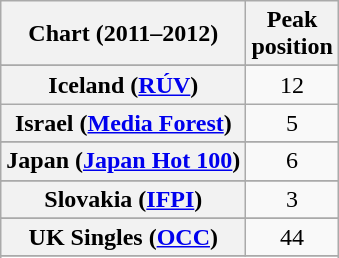<table class="wikitable sortable plainrowheaders">
<tr>
<th scope="col">Chart (2011–2012)</th>
<th scope="col">Peak<br>position</th>
</tr>
<tr>
</tr>
<tr>
</tr>
<tr>
</tr>
<tr>
</tr>
<tr>
</tr>
<tr>
</tr>
<tr>
</tr>
<tr>
</tr>
<tr>
</tr>
<tr>
</tr>
<tr>
</tr>
<tr>
</tr>
<tr>
<th scope="row">Iceland (<a href='#'>RÚV</a>)</th>
<td style="text-align:center;">12</td>
</tr>
<tr>
<th scope="row">Israel (<a href='#'>Media Forest</a>)</th>
<td style="text-align:center;">5</td>
</tr>
<tr>
</tr>
<tr>
<th scope="row">Japan (<a href='#'>Japan Hot 100</a>)</th>
<td style="text-align:center;">6</td>
</tr>
<tr>
</tr>
<tr>
</tr>
<tr>
</tr>
<tr>
<th scope="row">Slovakia (<a href='#'>IFPI</a>)</th>
<td style="text-align:center;">3</td>
</tr>
<tr>
</tr>
<tr>
</tr>
<tr>
<th scope="row">UK Singles (<a href='#'>OCC</a>)</th>
<td style="text-align:center;">44</td>
</tr>
<tr>
</tr>
<tr>
</tr>
<tr>
</tr>
<tr>
</tr>
<tr>
</tr>
</table>
